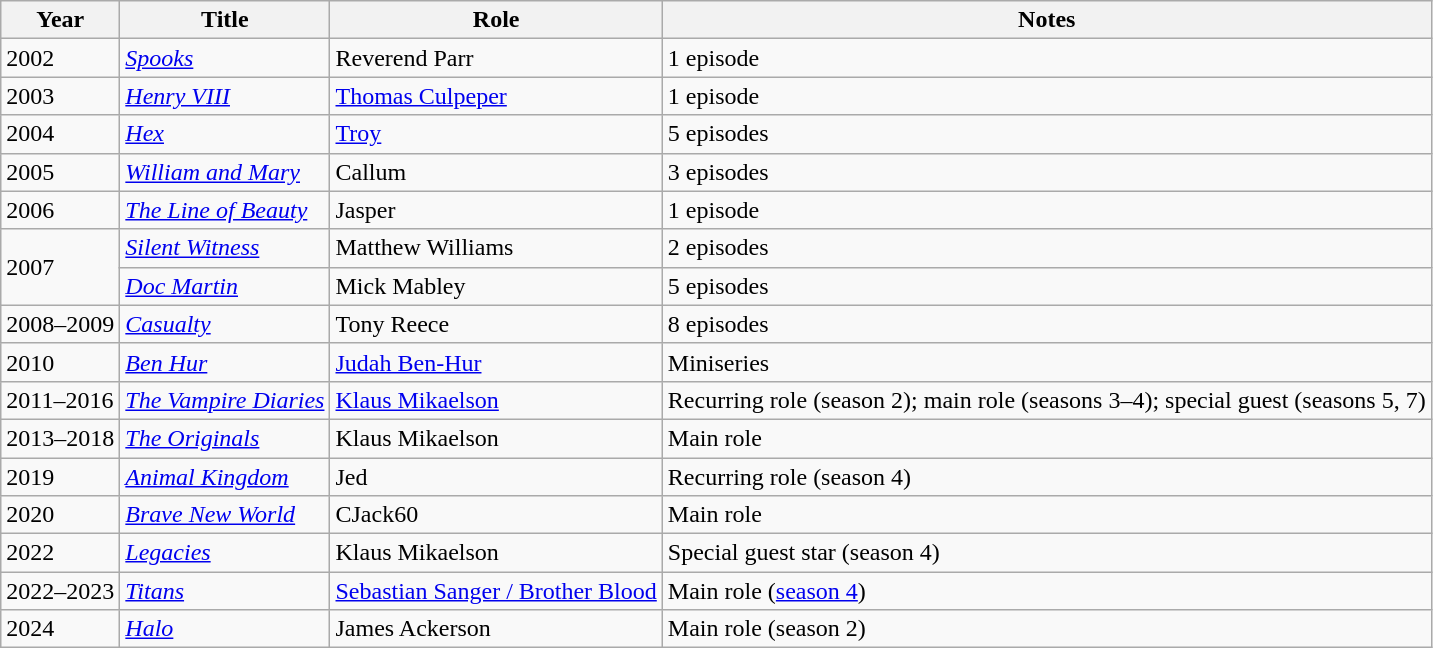<table class="wikitable sortable">
<tr>
<th>Year</th>
<th>Title</th>
<th>Role</th>
<th class="unsortable">Notes</th>
</tr>
<tr>
<td>2002</td>
<td><em><a href='#'>Spooks</a></em></td>
<td>Reverend Parr</td>
<td>1 episode</td>
</tr>
<tr>
<td>2003</td>
<td><em><a href='#'>Henry VIII</a></em></td>
<td><a href='#'>Thomas Culpeper</a></td>
<td>1 episode</td>
</tr>
<tr>
<td>2004</td>
<td><em><a href='#'>Hex</a></em></td>
<td><a href='#'>Troy</a></td>
<td>5 episodes</td>
</tr>
<tr>
<td>2005</td>
<td><em><a href='#'>William and Mary</a></em></td>
<td>Callum</td>
<td>3 episodes</td>
</tr>
<tr>
<td>2006</td>
<td><em><a href='#'>The Line of Beauty</a></em></td>
<td>Jasper</td>
<td>1 episode</td>
</tr>
<tr>
<td rowspan="2">2007</td>
<td><em><a href='#'>Silent Witness</a></em></td>
<td>Matthew Williams</td>
<td>2 episodes</td>
</tr>
<tr>
<td><em><a href='#'>Doc Martin</a></em></td>
<td>Mick Mabley</td>
<td>5 episodes</td>
</tr>
<tr>
<td>2008–2009</td>
<td><em><a href='#'>Casualty</a></em></td>
<td>Tony Reece</td>
<td>8 episodes</td>
</tr>
<tr>
<td>2010</td>
<td><em><a href='#'>Ben Hur</a></em></td>
<td><a href='#'>Judah Ben-Hur</a></td>
<td>Miniseries</td>
</tr>
<tr>
<td>2011–2016</td>
<td><em><a href='#'>The Vampire Diaries</a></em></td>
<td><a href='#'>Klaus Mikaelson</a></td>
<td>Recurring role (season 2); main role (seasons 3–4); special guest (seasons 5, 7)</td>
</tr>
<tr>
<td>2013–2018</td>
<td><em><a href='#'>The Originals</a></em></td>
<td>Klaus Mikaelson</td>
<td>Main role</td>
</tr>
<tr>
<td>2019</td>
<td><em><a href='#'>Animal Kingdom</a></em></td>
<td>Jed</td>
<td>Recurring role (season 4)</td>
</tr>
<tr>
<td>2020</td>
<td><em><a href='#'>Brave New World</a></em></td>
<td>CJack60</td>
<td>Main role</td>
</tr>
<tr>
<td>2022</td>
<td><em><a href='#'>Legacies</a></em></td>
<td>Klaus Mikaelson</td>
<td>Special guest star (season 4)</td>
</tr>
<tr>
<td>2022–2023</td>
<td><em><a href='#'>Titans</a></em></td>
<td><a href='#'>Sebastian Sanger / Brother Blood</a></td>
<td>Main role (<a href='#'>season 4</a>)</td>
</tr>
<tr>
<td>2024</td>
<td><em><a href='#'>Halo</a></em></td>
<td>James Ackerson</td>
<td>Main role (season 2)</td>
</tr>
</table>
